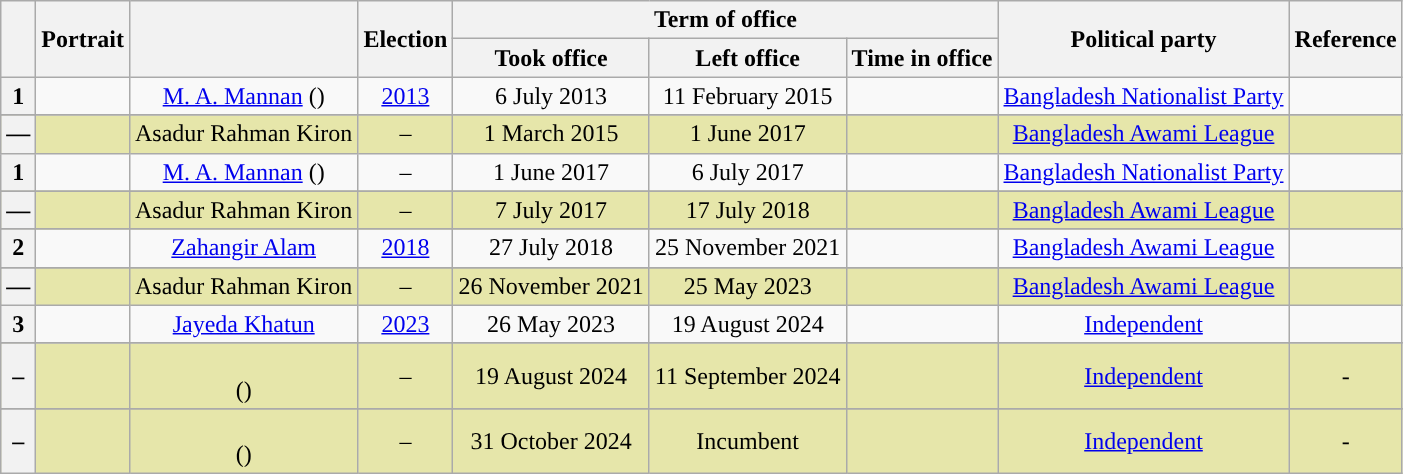<table class="wikitable" style="text-align:center">
<tr>
<th rowspan="2"></th>
<th rowspan="2">Portrait</th>
<th rowspan="2"></th>
<th rowspan="2">Election</th>
<th colspan="3"><strong>Term of office</strong></th>
<th rowspan="2"><strong>Political party</strong></th>
<th rowspan="2"><strong>Reference</strong></th>
</tr>
<tr>
<th><strong>Took office</strong></th>
<th><strong>Left office</strong></th>
<th><strong>Time in office</strong></th>
</tr>
<tr>
<th style="background:">1</th>
<td align=center></td>
<td><a href='#'>M. A. Mannan</a> ()</td>
<td><a href='#'>2013</a></td>
<td align=center>6 July 2013</td>
<td align=center>11 February 2015</td>
<td></td>
<td><a href='#'>Bangladesh Nationalist Party</a></td>
<td></td>
</tr>
<tr>
</tr>
<tr style="background:#e6e6aa;">
<th style="background:">—</th>
<td align=center></td>
<td>Asadur Rahman Kiron</td>
<td>–</td>
<td align=center>1 March 2015</td>
<td align=center>1 June 2017</td>
<td></td>
<td><a href='#'>Bangladesh Awami League</a></td>
<td></td>
</tr>
<tr>
<th style="background:">1</th>
<td align=center></td>
<td><a href='#'>M. A. Mannan</a> ()</td>
<td>–</td>
<td align=center>1 June 2017</td>
<td align=center>6 July 2017</td>
<td></td>
<td><a href='#'>Bangladesh Nationalist Party</a></td>
<td></td>
</tr>
<tr>
</tr>
<tr style="background:#e6e6aa;">
<th style="background:">—</th>
<td align=center></td>
<td>Asadur Rahman Kiron</td>
<td>–</td>
<td align=center>7 July 2017</td>
<td align=center>17 July 2018</td>
<td></td>
<td><a href='#'>Bangladesh Awami League</a></td>
<td></td>
</tr>
<tr>
</tr>
<tr>
<th style="background:">2</th>
<td></td>
<td><a href='#'>Zahangir Alam</a></td>
<td><a href='#'>2018</a></td>
<td align=center>27 July 2018</td>
<td align=center>25 November 2021</td>
<td></td>
<td><a href='#'>Bangladesh Awami League</a></td>
<td></td>
</tr>
<tr>
</tr>
<tr style="background:#e6e6aa;">
<th style="background:">—</th>
<td align=center></td>
<td>Asadur Rahman Kiron</td>
<td>–</td>
<td align=center>26 November 2021</td>
<td align=center>25 May 2023</td>
<td></td>
<td><a href='#'>Bangladesh Awami League</a></td>
<td></td>
</tr>
<tr>
<th style="background:">3</th>
<td></td>
<td><a href='#'>Jayeda Khatun</a></td>
<td><a href='#'>2023</a></td>
<td align=center>26 May 2023</td>
<td align=center>19 August 2024</td>
<td></td>
<td><a href='#'>Independent</a></td>
<td></td>
</tr>
<tr>
</tr>
<tr style="background:#e6e6aa;">
<th style="background:">–</th>
<td align=center></td>
<td><br>()</td>
<td>–</td>
<td align=center>19 August 2024</td>
<td align=center>11 ‍September 2024</td>
<td></td>
<td><a href='#'>Independent</a></td>
<td>-</td>
</tr>
<tr>
</tr>
<tr style="background:#e6e6aa;">
<th style="background:">–</th>
<td align=center></td>
<td><br>()</td>
<td>–</td>
<td align=center>31 October 2024</td>
<td align=center>Incumbent</td>
<td></td>
<td><a href='#'>Independent</a></td>
<td>-</td>
</tr>
</table>
